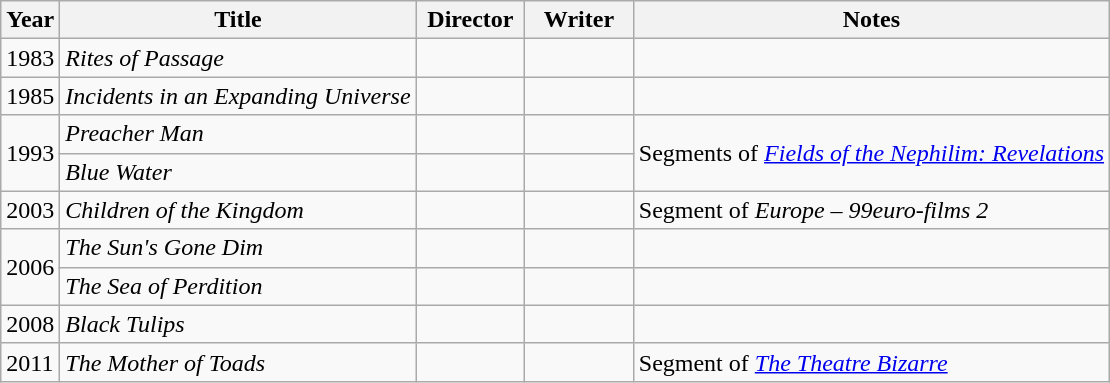<table class="wikitable plainrowheaders">
<tr>
<th scope="col">Year</th>
<th scope="col">Title</th>
<th scope="col" style="width:65px;">Director</th>
<th scope="col" style="width:65px;">Writer</th>
<th scope="col">Notes</th>
</tr>
<tr>
<td>1983</td>
<td><em>Rites of Passage</em></td>
<td></td>
<td></td>
<td></td>
</tr>
<tr>
<td>1985</td>
<td><em>Incidents in an Expanding Universe</em></td>
<td></td>
<td></td>
<td></td>
</tr>
<tr>
<td rowspan=2>1993</td>
<td><em>Preacher Man</em></td>
<td></td>
<td></td>
<td rowspan=2>Segments of <em><a href='#'>Fields of the Nephilim: Revelations</a></em></td>
</tr>
<tr>
<td><em>Blue Water</em></td>
<td></td>
<td></td>
</tr>
<tr>
<td>2003</td>
<td><em>Children of the Kingdom</em></td>
<td></td>
<td></td>
<td>Segment of <em>Europe – 99euro-films 2</em></td>
</tr>
<tr>
<td rowspan=2>2006</td>
<td><em>The Sun's Gone Dim</em></td>
<td></td>
<td></td>
<td></td>
</tr>
<tr>
<td><em>The Sea of Perdition</em></td>
<td></td>
<td></td>
<td></td>
</tr>
<tr>
<td>2008</td>
<td><em>Black Tulips</em></td>
<td></td>
<td></td>
<td></td>
</tr>
<tr>
<td>2011</td>
<td><em>The Mother of Toads</em></td>
<td></td>
<td></td>
<td>Segment of <em><a href='#'>The Theatre Bizarre</a></em></td>
</tr>
</table>
